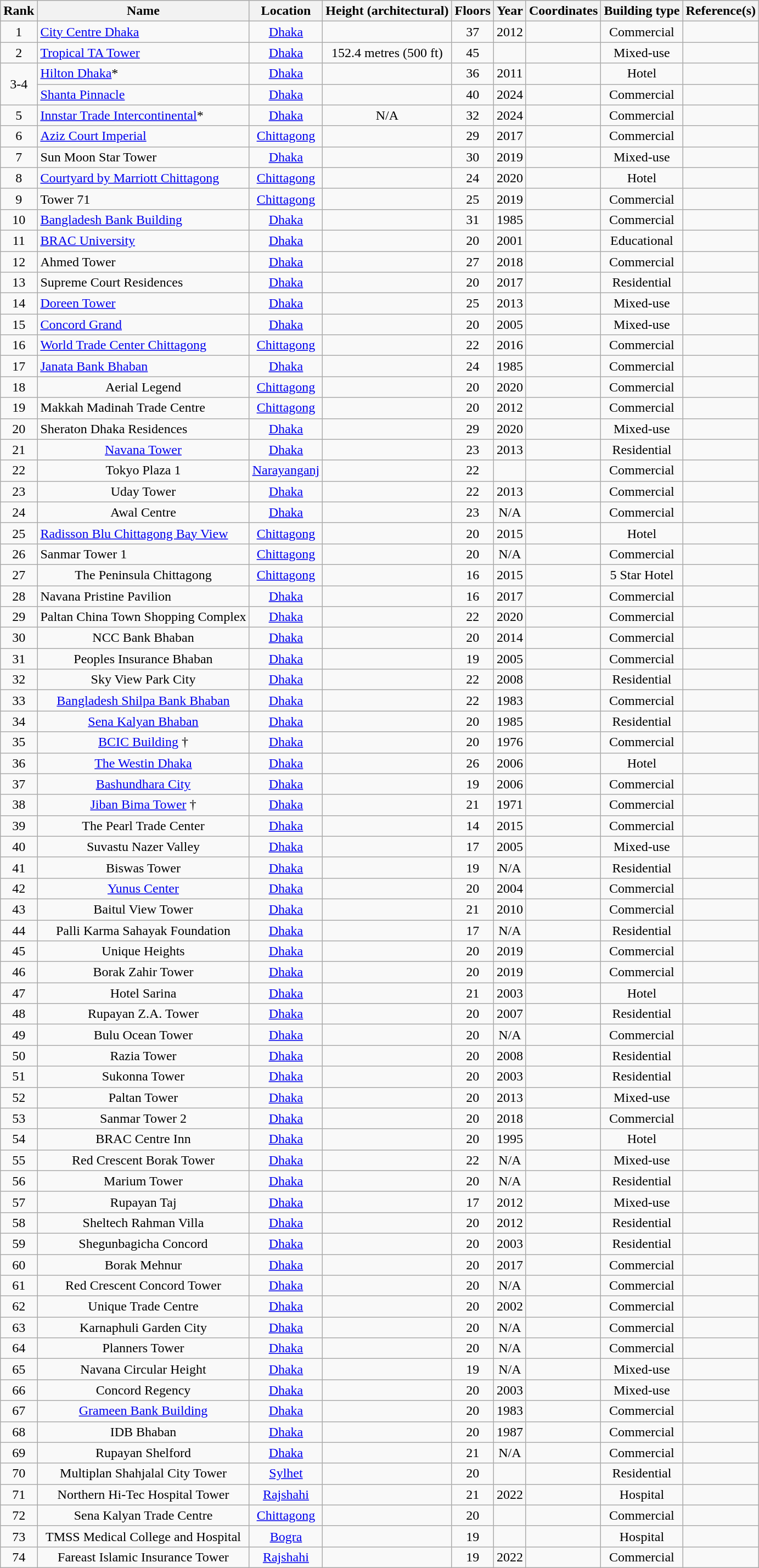<table class="wikitable sortable" style="text-align:center">
<tr style="background:#ececec;">
<th data-sort-type="number">Rank</th>
<th>Name</th>
<th style="width: 50px;">Location</th>
<th>Height (architectural)<br></th>
<th>Floors</th>
<th>Year</th>
<th>Coordinates</th>
<th>Building type</th>
<th>Reference(s)</th>
</tr>
<tr>
<td>1</td>
<td align="left"><a href='#'>City Centre Dhaka</a></td>
<td><a href='#'>Dhaka</a></td>
<td></td>
<td>37</td>
<td>2012</td>
<td></td>
<td><span>Commercial</span></td>
<td></td>
</tr>
<tr>
<td>2</td>
<td align="left"><a href='#'>Tropical TA Tower</a></td>
<td><a href='#'>Dhaka</a></td>
<td>152.4 metres (500 ft)</td>
<td>45</td>
<td></td>
<td></td>
<td><span>Mixed-use</span></td>
<td></td>
</tr>
<tr>
<td rowspan="2">3-4</td>
<td align="left"><a href='#'>Hilton Dhaka</a>*</td>
<td><a href='#'>Dhaka</a></td>
<td></td>
<td>36</td>
<td>2011</td>
<td></td>
<td><span>Hotel</span></td>
<td></td>
</tr>
<tr>
<td align="left"><a href='#'>Shanta Pinnacle</a></td>
<td><a href='#'>Dhaka</a></td>
<td></td>
<td>40</td>
<td>2024</td>
<td></td>
<td><span>Commercial</span></td>
<td></td>
</tr>
<tr>
<td>5</td>
<td align="left"><a href='#'>Innstar Trade Intercontinental</a>*</td>
<td><a href='#'>Dhaka</a></td>
<td>N/A</td>
<td>32</td>
<td>2024</td>
<td></td>
<td><span>Commercial</span></td>
<td></td>
</tr>
<tr>
<td>6</td>
<td align="left"><a href='#'>Aziz Court Imperial</a></td>
<td><a href='#'>Chittagong</a></td>
<td></td>
<td>29</td>
<td>2017</td>
<td></td>
<td><span>Commercial</span></td>
<td></td>
</tr>
<tr>
<td>7</td>
<td align="left">Sun Moon Star Tower</td>
<td><a href='#'>Dhaka</a></td>
<td></td>
<td>30</td>
<td>2019</td>
<td></td>
<td><span>Mixed-use</span></td>
<td></td>
</tr>
<tr>
<td>8</td>
<td align="left"><a href='#'>Courtyard by Marriott Chittagong</a></td>
<td><a href='#'>Chittagong</a></td>
<td></td>
<td>24</td>
<td>2020</td>
<td></td>
<td><span>Hotel</span></td>
<td></td>
</tr>
<tr>
<td>9</td>
<td align="left">Tower 71</td>
<td><a href='#'>Chittagong</a></td>
<td></td>
<td>25</td>
<td>2019</td>
<td></td>
<td><span>Commercial</span></td>
<td></td>
</tr>
<tr>
<td>10</td>
<td align="left"><a href='#'>Bangladesh Bank Building</a></td>
<td><a href='#'>Dhaka</a></td>
<td></td>
<td>31</td>
<td>1985</td>
<td></td>
<td><span>Commercial</span></td>
<td></td>
</tr>
<tr>
<td>11</td>
<td align="left"><a href='#'>BRAC University</a></td>
<td><a href='#'>Dhaka</a></td>
<td></td>
<td>20</td>
<td>2001</td>
<td></td>
<td><span>Educational</span></td>
<td></td>
</tr>
<tr>
<td>12</td>
<td align="left">Ahmed Tower</td>
<td><a href='#'>Dhaka</a></td>
<td></td>
<td>27</td>
<td>2018</td>
<td></td>
<td><span>Commercial</span></td>
<td></td>
</tr>
<tr>
<td>13</td>
<td align="left">Supreme Court Residences</td>
<td><a href='#'>Dhaka</a></td>
<td></td>
<td>20</td>
<td>2017</td>
<td></td>
<td><span>Residential</span></td>
<td></td>
</tr>
<tr>
<td>14</td>
<td align="left"><a href='#'>Doreen Tower</a></td>
<td><a href='#'>Dhaka</a></td>
<td></td>
<td>25</td>
<td>2013</td>
<td></td>
<td><span>Mixed-use</span></td>
<td></td>
</tr>
<tr>
<td>15</td>
<td align="left"><a href='#'>Concord Grand</a></td>
<td><a href='#'>Dhaka</a></td>
<td></td>
<td>20</td>
<td>2005</td>
<td></td>
<td><span>Mixed-use</span></td>
<td></td>
</tr>
<tr>
<td>16</td>
<td align="left"><a href='#'>World Trade Center Chittagong</a></td>
<td><a href='#'>Chittagong</a></td>
<td></td>
<td>22</td>
<td>2016</td>
<td></td>
<td><span>Commercial</span></td>
<td></td>
</tr>
<tr>
<td>17</td>
<td align="left"><a href='#'>Janata Bank Bhaban</a></td>
<td><a href='#'>Dhaka</a></td>
<td></td>
<td>24</td>
<td>1985</td>
<td></td>
<td><span>Commercial</span></td>
<td></td>
</tr>
<tr>
<td>18</td>
<td>Aerial Legend</td>
<td><a href='#'>Chittagong</a></td>
<td></td>
<td>20</td>
<td>2020</td>
<td></td>
<td><span>Commercial</span></td>
<td></td>
</tr>
<tr>
<td>19</td>
<td align="left">Makkah Madinah Trade Centre</td>
<td><a href='#'>Chittagong</a></td>
<td></td>
<td>20</td>
<td>2012</td>
<td></td>
<td><span>Commercial</span></td>
<td></td>
</tr>
<tr>
<td>20</td>
<td align="left">Sheraton Dhaka Residences</td>
<td><a href='#'>Dhaka</a></td>
<td></td>
<td>29</td>
<td>2020</td>
<td></td>
<td><span>Mixed-use</span></td>
<td></td>
</tr>
<tr>
<td>21</td>
<td><a href='#'>Navana Tower</a></td>
<td><a href='#'>Dhaka</a></td>
<td></td>
<td>23</td>
<td>2013</td>
<td></td>
<td><span>Residential</span></td>
<td></td>
</tr>
<tr>
<td>22</td>
<td>Tokyo Plaza 1</td>
<td><a href='#'>Narayanganj</a></td>
<td></td>
<td>22</td>
<td></td>
<td></td>
<td><span>Commercial</span></td>
<td></td>
</tr>
<tr>
<td>23</td>
<td>Uday Tower</td>
<td><a href='#'>Dhaka</a></td>
<td></td>
<td>22</td>
<td>2013</td>
<td></td>
<td><span>Commercial</span></td>
<td></td>
</tr>
<tr>
<td>24</td>
<td>Awal Centre</td>
<td><a href='#'>Dhaka</a></td>
<td></td>
<td>23</td>
<td>N/A</td>
<td></td>
<td><span>Commercial</span></td>
<td></td>
</tr>
<tr>
<td>25</td>
<td align=left><a href='#'>Radisson Blu Chittagong Bay View</a></td>
<td><a href='#'>Chittagong</a></td>
<td></td>
<td>20</td>
<td>2015</td>
<td></td>
<td><span>Hotel</span></td>
<td></td>
</tr>
<tr>
<td>26</td>
<td align=left>Sanmar Tower 1</td>
<td><a href='#'>Chittagong</a></td>
<td></td>
<td>20</td>
<td>N/A</td>
<td></td>
<td><span>Commercial</span></td>
<td></td>
</tr>
<tr>
<td>27</td>
<td>The Peninsula Chittagong</td>
<td><a href='#'>Chittagong</a></td>
<td></td>
<td>16</td>
<td>2015</td>
<td></td>
<td><span>5 Star Hotel</span></td>
<td></td>
</tr>
<tr>
<td>28</td>
<td align="left">Navana Pristine Pavilion</td>
<td><a href='#'>Dhaka</a></td>
<td></td>
<td>16</td>
<td>2017</td>
<td></td>
<td><span>Commercial</span></td>
<td></td>
</tr>
<tr>
<td>29</td>
<td>Paltan China Town Shopping Complex</td>
<td><a href='#'>Dhaka</a></td>
<td></td>
<td>22</td>
<td>2020</td>
<td></td>
<td><span>Commercial</span></td>
<td></td>
</tr>
<tr>
<td>30</td>
<td>NCC Bank Bhaban</td>
<td><a href='#'>Dhaka</a></td>
<td></td>
<td>20</td>
<td>2014</td>
<td></td>
<td><span>Commercial</span></td>
<td></td>
</tr>
<tr>
<td>31</td>
<td>Peoples Insurance Bhaban</td>
<td><a href='#'>Dhaka</a></td>
<td></td>
<td>19</td>
<td>2005</td>
<td></td>
<td><span>Commercial</span></td>
<td></td>
</tr>
<tr>
<td>32</td>
<td>Sky View Park City</td>
<td><a href='#'>Dhaka</a></td>
<td></td>
<td>22</td>
<td>2008</td>
<td></td>
<td><span>Residential</span></td>
<td></td>
</tr>
<tr>
<td>33</td>
<td><a href='#'>Bangladesh Shilpa Bank Bhaban</a></td>
<td><a href='#'>Dhaka</a></td>
<td></td>
<td>22</td>
<td>1983</td>
<td></td>
<td><span>Commercial</span></td>
<td></td>
</tr>
<tr>
<td>34</td>
<td><a href='#'>Sena Kalyan Bhaban</a></td>
<td><a href='#'>Dhaka</a></td>
<td></td>
<td>20</td>
<td>1985</td>
<td></td>
<td><span>Residential</span></td>
<td></td>
</tr>
<tr>
<td>35</td>
<td><a href='#'>BCIC Building</a> †</td>
<td><a href='#'>Dhaka</a></td>
<td></td>
<td>20</td>
<td>1976</td>
<td></td>
<td><span>Commercial</span></td>
<td></td>
</tr>
<tr>
<td>36</td>
<td><a href='#'>The Westin Dhaka</a></td>
<td><a href='#'>Dhaka</a></td>
<td></td>
<td>26</td>
<td>2006</td>
<td></td>
<td><span>Hotel</span></td>
<td></td>
</tr>
<tr>
<td>37</td>
<td><a href='#'>Bashundhara City</a></td>
<td><a href='#'>Dhaka</a></td>
<td></td>
<td>19</td>
<td>2006</td>
<td></td>
<td><span>Commercial</span></td>
<td></td>
</tr>
<tr>
<td>38</td>
<td><a href='#'>Jiban Bima Tower</a> †</td>
<td><a href='#'>Dhaka</a></td>
<td></td>
<td>21</td>
<td>1971</td>
<td></td>
<td><span>Commercial</span></td>
<td></td>
</tr>
<tr>
<td>39</td>
<td>The Pearl Trade Center</td>
<td><a href='#'>Dhaka</a></td>
<td></td>
<td>14</td>
<td>2015</td>
<td></td>
<td><span>Commercial</span></td>
<td></td>
</tr>
<tr>
<td>40</td>
<td>Suvastu Nazer Valley</td>
<td><a href='#'>Dhaka</a></td>
<td></td>
<td>17</td>
<td>2005</td>
<td></td>
<td><span>Mixed-use</span></td>
<td></td>
</tr>
<tr>
<td>41</td>
<td>Biswas Tower</td>
<td><a href='#'>Dhaka</a></td>
<td></td>
<td>19</td>
<td>N/A</td>
<td></td>
<td><span>Residential</span></td>
<td></td>
</tr>
<tr>
<td>42</td>
<td><a href='#'>Yunus Center</a></td>
<td><a href='#'>Dhaka</a></td>
<td></td>
<td>20</td>
<td>2004</td>
<td></td>
<td><span>Commercial</span></td>
<td></td>
</tr>
<tr>
<td>43</td>
<td>Baitul View Tower</td>
<td><a href='#'>Dhaka</a></td>
<td></td>
<td>21</td>
<td>2010</td>
<td></td>
<td><span>Commercial</span></td>
<td></td>
</tr>
<tr>
<td>44</td>
<td>Palli Karma Sahayak Foundation</td>
<td><a href='#'>Dhaka</a></td>
<td></td>
<td>17</td>
<td>N/A</td>
<td></td>
<td><span>Residential</span></td>
<td></td>
</tr>
<tr>
<td>45</td>
<td>Unique Heights</td>
<td><a href='#'>Dhaka</a></td>
<td></td>
<td>20</td>
<td>2019</td>
<td></td>
<td><span>Commercial</span></td>
<td></td>
</tr>
<tr>
<td>46</td>
<td>Borak Zahir Tower</td>
<td><a href='#'>Dhaka</a></td>
<td></td>
<td>20</td>
<td>2019</td>
<td></td>
<td><span>Commercial</span></td>
<td></td>
</tr>
<tr>
<td>47</td>
<td>Hotel Sarina</td>
<td><a href='#'>Dhaka</a></td>
<td></td>
<td>21</td>
<td>2003</td>
<td></td>
<td><span>Hotel</span></td>
<td></td>
</tr>
<tr>
<td>48</td>
<td>Rupayan Z.A. Tower</td>
<td><a href='#'>Dhaka</a></td>
<td></td>
<td>20</td>
<td>2007</td>
<td></td>
<td><span>Residential</span></td>
<td></td>
</tr>
<tr>
<td>49</td>
<td>Bulu Ocean Tower</td>
<td><a href='#'>Dhaka</a></td>
<td></td>
<td>20</td>
<td>N/A</td>
<td></td>
<td><span>Commercial</span></td>
<td></td>
</tr>
<tr>
<td>50</td>
<td>Razia Tower</td>
<td><a href='#'>Dhaka</a></td>
<td></td>
<td>20</td>
<td>2008</td>
<td></td>
<td><span>Residential</span></td>
<td></td>
</tr>
<tr>
<td>51</td>
<td>Sukonna Tower</td>
<td><a href='#'>Dhaka</a></td>
<td></td>
<td>20</td>
<td>2003</td>
<td></td>
<td><span>Residential</span></td>
<td></td>
</tr>
<tr>
<td>52</td>
<td>Paltan Tower</td>
<td><a href='#'>Dhaka</a></td>
<td></td>
<td>20</td>
<td>2013</td>
<td></td>
<td><span>Mixed-use</span></td>
<td></td>
</tr>
<tr>
<td>53</td>
<td>Sanmar Tower 2</td>
<td><a href='#'>Dhaka</a></td>
<td></td>
<td>20</td>
<td>2018</td>
<td></td>
<td><span>Commercial</span></td>
<td></td>
</tr>
<tr>
<td>54</td>
<td>BRAC Centre Inn</td>
<td><a href='#'>Dhaka</a></td>
<td></td>
<td>20</td>
<td>1995</td>
<td></td>
<td><span>Hotel</span></td>
<td></td>
</tr>
<tr>
<td>55</td>
<td>Red Crescent Borak Tower</td>
<td><a href='#'>Dhaka</a></td>
<td></td>
<td>22</td>
<td>N/A</td>
<td></td>
<td><span>Mixed-use</span></td>
<td></td>
</tr>
<tr>
<td>56</td>
<td>Marium Tower</td>
<td><a href='#'>Dhaka</a></td>
<td></td>
<td>20</td>
<td>N/A</td>
<td></td>
<td><span>Residential</span></td>
<td></td>
</tr>
<tr>
<td>57</td>
<td>Rupayan Taj</td>
<td><a href='#'>Dhaka</a></td>
<td></td>
<td>17</td>
<td>2012</td>
<td></td>
<td><span>Mixed-use</span></td>
<td></td>
</tr>
<tr>
<td>58</td>
<td>Sheltech Rahman Villa</td>
<td><a href='#'>Dhaka</a></td>
<td></td>
<td>20</td>
<td>2012</td>
<td></td>
<td><span>Residential</span></td>
<td></td>
</tr>
<tr>
<td>59</td>
<td>Shegunbagicha Concord</td>
<td><a href='#'>Dhaka</a></td>
<td></td>
<td>20</td>
<td>2003</td>
<td></td>
<td><span>Residential</span></td>
<td></td>
</tr>
<tr>
<td>60</td>
<td>Borak Mehnur</td>
<td><a href='#'>Dhaka</a></td>
<td></td>
<td>20</td>
<td>2017</td>
<td></td>
<td><span>Commercial</span></td>
<td></td>
</tr>
<tr>
<td>61</td>
<td>Red Crescent Concord Tower</td>
<td><a href='#'>Dhaka</a></td>
<td></td>
<td>20</td>
<td>N/A</td>
<td></td>
<td><span>Commercial</span></td>
<td></td>
</tr>
<tr>
<td>62</td>
<td>Unique Trade Centre</td>
<td><a href='#'>Dhaka</a></td>
<td></td>
<td>20</td>
<td>2002</td>
<td></td>
<td><span>Commercial</span></td>
<td></td>
</tr>
<tr>
<td>63</td>
<td>Karnaphuli Garden City</td>
<td><a href='#'>Dhaka</a></td>
<td></td>
<td>20</td>
<td>N/A</td>
<td></td>
<td><span>Commercial</span></td>
<td></td>
</tr>
<tr>
<td>64</td>
<td>Planners Tower</td>
<td><a href='#'>Dhaka</a></td>
<td></td>
<td>20</td>
<td>N/A</td>
<td></td>
<td><span>Commercial</span></td>
<td></td>
</tr>
<tr>
<td>65</td>
<td>Navana Circular Height</td>
<td><a href='#'>Dhaka</a></td>
<td></td>
<td>19</td>
<td>N/A</td>
<td></td>
<td><span>Mixed-use</span></td>
<td></td>
</tr>
<tr>
<td>66</td>
<td>Concord Regency</td>
<td><a href='#'>Dhaka</a></td>
<td></td>
<td>20</td>
<td>2003</td>
<td></td>
<td><span>Mixed-use</span></td>
<td></td>
</tr>
<tr>
<td>67</td>
<td><a href='#'>Grameen Bank Building</a></td>
<td><a href='#'>Dhaka</a></td>
<td></td>
<td>20</td>
<td>1983</td>
<td></td>
<td><span>Commercial</span></td>
<td></td>
</tr>
<tr>
<td>68</td>
<td>IDB Bhaban</td>
<td><a href='#'>Dhaka</a></td>
<td></td>
<td>20</td>
<td>1987</td>
<td></td>
<td><span>Commercial</span></td>
<td></td>
</tr>
<tr>
<td>69</td>
<td>Rupayan Shelford</td>
<td><a href='#'>Dhaka</a></td>
<td></td>
<td>21</td>
<td>N/A</td>
<td></td>
<td><span>Commercial</span></td>
<td></td>
</tr>
<tr>
<td>70</td>
<td>Multiplan Shahjalal City Tower</td>
<td><a href='#'>Sylhet</a></td>
<td></td>
<td>20</td>
<td></td>
<td></td>
<td><span>Residential</span></td>
<td></td>
</tr>
<tr>
<td>71</td>
<td>Northern Hi-Tec Hospital Tower</td>
<td><a href='#'>Rajshahi</a></td>
<td></td>
<td>21</td>
<td>2022</td>
<td></td>
<td><span>Hospital</span></td>
<td></td>
</tr>
<tr>
<td>72</td>
<td>Sena Kalyan Trade Centre</td>
<td><a href='#'>Chittagong</a></td>
<td></td>
<td>20</td>
<td></td>
<td></td>
<td><span>Commercial</span></td>
<td></td>
</tr>
<tr>
<td>73</td>
<td>TMSS Medical College and Hospital</td>
<td><a href='#'>Bogra</a></td>
<td></td>
<td>19</td>
<td></td>
<td></td>
<td><span>Hospital</span></td>
<td></td>
</tr>
<tr>
<td>74</td>
<td>Fareast Islamic Insurance Tower</td>
<td><a href='#'>Rajshahi</a></td>
<td></td>
<td>19</td>
<td>2022</td>
<td></td>
<td><span>Commercial</span></td>
<td></td>
</tr>
</table>
